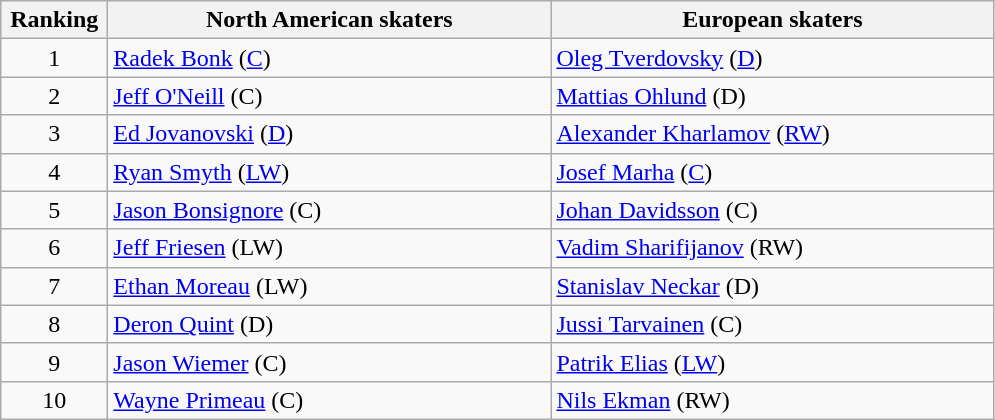<table class="wikitable">
<tr>
<th style="width:4em;">Ranking</th>
<th style="width:18em;">North American skaters</th>
<th style="width:18em;">European skaters</th>
</tr>
<tr>
<td style="text-align:center;">1</td>
<td> <a href='#'>Radek Bonk</a> (<a href='#'>C</a>)</td>
<td> <a href='#'>Oleg Tverdovsky</a> (<a href='#'>D</a>)</td>
</tr>
<tr>
<td style="text-align:center;">2</td>
<td> <a href='#'>Jeff O'Neill</a> (C)</td>
<td> <a href='#'>Mattias Ohlund</a> (D)</td>
</tr>
<tr>
<td style="text-align:center;">3</td>
<td> <a href='#'>Ed Jovanovski</a> (<a href='#'>D</a>)</td>
<td> <a href='#'>Alexander Kharlamov</a> (<a href='#'>RW</a>)</td>
</tr>
<tr>
<td style="text-align:center;">4</td>
<td> <a href='#'>Ryan Smyth</a> (<a href='#'>LW</a>)</td>
<td> <a href='#'>Josef Marha</a> (<a href='#'>C</a>)</td>
</tr>
<tr>
<td style="text-align:center;">5</td>
<td> <a href='#'>Jason Bonsignore</a> (C)</td>
<td> <a href='#'>Johan Davidsson</a> (C)</td>
</tr>
<tr>
<td style="text-align:center;">6</td>
<td> <a href='#'>Jeff Friesen</a> (LW)</td>
<td> <a href='#'>Vadim Sharifijanov</a> (RW)</td>
</tr>
<tr>
<td style="text-align:center;">7</td>
<td> <a href='#'>Ethan Moreau</a> (LW)</td>
<td> <a href='#'>Stanislav Neckar</a> (D)</td>
</tr>
<tr>
<td style="text-align:center;">8</td>
<td> <a href='#'>Deron Quint</a> (D)</td>
<td> <a href='#'>Jussi Tarvainen</a> (C)</td>
</tr>
<tr>
<td style="text-align:center;">9</td>
<td> <a href='#'>Jason Wiemer</a> (C)</td>
<td> <a href='#'>Patrik Elias</a> (<a href='#'>LW</a>)</td>
</tr>
<tr>
<td style="text-align:center;">10</td>
<td> <a href='#'>Wayne Primeau</a> (C)</td>
<td> <a href='#'>Nils Ekman</a> (RW)</td>
</tr>
</table>
